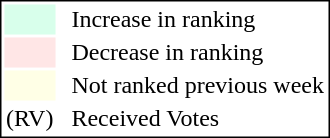<table style="border:1px solid black;">
<tr>
<td style="background:#D8FFEB; width:20px;"></td>
<td> </td>
<td>Increase in ranking</td>
</tr>
<tr>
<td style="background:#FFE6E6; width:20px;"></td>
<td> </td>
<td>Decrease in ranking</td>
</tr>
<tr>
<td style="background:#FFFFE6; width:20px;"></td>
<td> </td>
<td>Not ranked previous week</td>
</tr>
<tr>
<td>(RV)</td>
<td> </td>
<td>Received Votes</td>
</tr>
</table>
